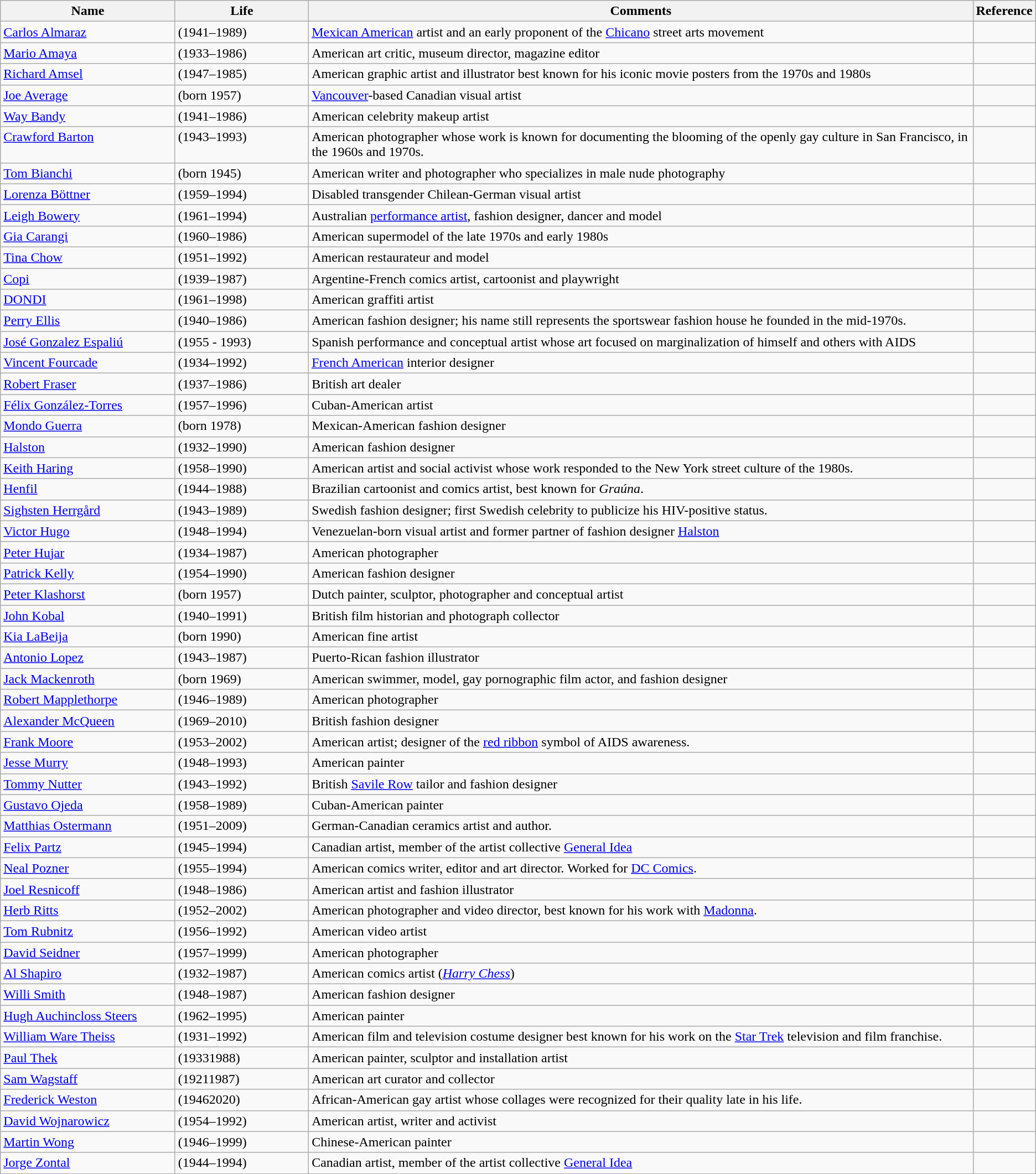<table class=wikitable>
<tr>
<th style="width:17%;">Name</th>
<th style="width:13%;">Life</th>
<th style="width:65%;">Comments</th>
<th style="width:5%;">Reference</th>
</tr>
<tr valign="top">
<td><a href='#'>Carlos Almaraz</a></td>
<td>(1941–1989)</td>
<td><a href='#'>Mexican American</a> artist and an early proponent of the <a href='#'>Chicano</a> street arts movement</td>
<td></td>
</tr>
<tr valign="top">
<td><a href='#'>Mario Amaya</a></td>
<td>(1933–1986)</td>
<td>American art critic, museum director, magazine editor</td>
<td></td>
</tr>
<tr valign="top">
<td><a href='#'>Richard Amsel</a></td>
<td>(1947–1985)</td>
<td>American graphic artist and illustrator best known for his iconic movie posters from the 1970s and 1980s</td>
<td></td>
</tr>
<tr valign="top">
<td><a href='#'>Joe Average</a></td>
<td>(born 1957)</td>
<td><a href='#'>Vancouver</a>-based Canadian visual artist</td>
<td></td>
</tr>
<tr valign="top">
<td><a href='#'>Way Bandy</a></td>
<td>(1941–1986)</td>
<td>American celebrity makeup artist</td>
<td></td>
</tr>
<tr valign="top">
<td><a href='#'>Crawford Barton</a></td>
<td>(1943–1993)</td>
<td>American photographer whose work is known for documenting the blooming of the openly gay culture in San Francisco, in the 1960s and 1970s.</td>
<td></td>
</tr>
<tr valign="top">
<td><a href='#'>Tom Bianchi</a></td>
<td>(born 1945)</td>
<td>American writer and photographer who specializes in male nude photography</td>
<td></td>
</tr>
<tr valign="top">
<td><a href='#'>Lorenza Böttner</a></td>
<td>(1959–1994)</td>
<td>Disabled transgender Chilean-German visual artist</td>
<td></td>
</tr>
<tr valign="top">
<td><a href='#'>Leigh Bowery</a></td>
<td>(1961–1994)</td>
<td>Australian <a href='#'>performance artist</a>, fashion designer, dancer and model</td>
<td></td>
</tr>
<tr valign="top">
<td><a href='#'>Gia Carangi</a></td>
<td>(1960–1986)</td>
<td>American supermodel of the late 1970s and early 1980s</td>
<td></td>
</tr>
<tr valign="top">
<td><a href='#'>Tina Chow</a></td>
<td>(1951–1992)</td>
<td>American restaurateur and model</td>
<td></td>
</tr>
<tr valign="top">
<td><a href='#'>Copi</a></td>
<td>(1939–1987)</td>
<td>Argentine-French comics artist, cartoonist and playwright</td>
<td></td>
</tr>
<tr valign="top">
<td><a href='#'>DONDI</a></td>
<td>(1961–1998)</td>
<td>American graffiti artist</td>
<td></td>
</tr>
<tr valign="top">
<td><a href='#'>Perry Ellis</a></td>
<td>(1940–1986)</td>
<td>American fashion designer; his name still represents the sportswear fashion house he founded in the mid-1970s.</td>
<td></td>
</tr>
<tr valign="top">
<td><a href='#'>José Gonzalez Espaliú</a></td>
<td>(1955 - 1993)</td>
<td>Spanish performance and conceptual artist whose art focused on marginalization of himself and others with AIDS</td>
<td></td>
</tr>
<tr valign="top">
<td><a href='#'>Vincent Fourcade</a></td>
<td>(1934–1992)</td>
<td><a href='#'>French American</a> interior designer</td>
<td></td>
</tr>
<tr valign="top">
<td><a href='#'>Robert Fraser</a></td>
<td>(1937–1986)</td>
<td>British art dealer</td>
<td></td>
</tr>
<tr valign="top">
<td><a href='#'>Félix González-Torres</a></td>
<td>(1957–1996)</td>
<td>Cuban-American artist</td>
<td></td>
</tr>
<tr valign="top">
<td><a href='#'>Mondo Guerra</a></td>
<td>(born 1978)</td>
<td>Mexican-American fashion designer</td>
<td></td>
</tr>
<tr valign="top">
<td><a href='#'>Halston</a></td>
<td>(1932–1990)</td>
<td>American fashion designer</td>
<td></td>
</tr>
<tr valign="top">
<td><a href='#'>Keith Haring</a></td>
<td>(1958–1990)</td>
<td>American artist and social activist whose work responded to the New York street culture of the 1980s.</td>
<td></td>
</tr>
<tr valign="top">
<td><a href='#'>Henfil</a></td>
<td>(1944–1988)</td>
<td>Brazilian cartoonist and comics artist, best known for <em>Graúna</em>.</td>
<td></td>
</tr>
<tr valign="top">
<td><a href='#'>Sighsten Herrgård</a></td>
<td>(1943–1989)</td>
<td>Swedish fashion designer; first Swedish celebrity to publicize his HIV-positive status.</td>
<td></td>
</tr>
<tr valign="top">
<td><a href='#'>Victor Hugo</a></td>
<td>(1948–1994)</td>
<td>Venezuelan-born visual artist and former partner of fashion designer <a href='#'>Halston</a></td>
<td></td>
</tr>
<tr valign="top">
<td><a href='#'>Peter Hujar</a></td>
<td>(1934–1987)</td>
<td>American photographer</td>
<td></td>
</tr>
<tr valign="top">
<td><a href='#'>Patrick Kelly</a></td>
<td>(1954–1990)</td>
<td>American fashion designer</td>
<td></td>
</tr>
<tr valign="top">
<td><a href='#'>Peter Klashorst</a></td>
<td>(born 1957)</td>
<td>Dutch painter, sculptor, photographer and conceptual artist</td>
<td></td>
</tr>
<tr valign="top">
<td><a href='#'>John Kobal</a></td>
<td>(1940–1991)</td>
<td>British film historian and photograph collector</td>
<td></td>
</tr>
<tr valign="top">
<td><a href='#'>Kia LaBeija</a></td>
<td>(born 1990)</td>
<td>American fine artist</td>
<td></td>
</tr>
<tr valign="top">
<td><a href='#'>Antonio Lopez</a></td>
<td>(1943–1987)</td>
<td>Puerto-Rican fashion illustrator</td>
<td></td>
</tr>
<tr valign="top">
<td><a href='#'>Jack Mackenroth</a></td>
<td>(born 1969)</td>
<td>American swimmer, model, gay pornographic film actor, and fashion designer</td>
<td></td>
</tr>
<tr valign="top">
<td><a href='#'>Robert Mapplethorpe</a></td>
<td>(1946–1989)</td>
<td>American photographer</td>
<td></td>
</tr>
<tr valign="top">
<td><a href='#'>Alexander McQueen</a></td>
<td>(1969–2010)</td>
<td>British fashion designer</td>
<td></td>
</tr>
<tr valign="top">
<td><a href='#'>Frank Moore</a></td>
<td>(1953–2002)</td>
<td>American artist; designer of the <a href='#'>red ribbon</a> symbol of AIDS awareness.</td>
<td></td>
</tr>
<tr valign="top">
<td><a href='#'>Jesse Murry</a></td>
<td>(1948–1993)</td>
<td>American painter</td>
<td></td>
</tr>
<tr valign="top">
<td><a href='#'>Tommy Nutter</a></td>
<td>(1943–1992)</td>
<td>British <a href='#'>Savile Row</a> tailor and fashion designer</td>
<td></td>
</tr>
<tr valign="top">
<td><a href='#'>Gustavo Ojeda</a></td>
<td>(1958–1989)</td>
<td>Cuban-American painter</td>
<td></td>
</tr>
<tr valign="top">
<td><a href='#'>Matthias Ostermann</a></td>
<td>(1951–2009)</td>
<td>German-Canadian ceramics artist and author.</td>
<td></td>
</tr>
<tr valign="top">
<td><a href='#'>Felix Partz</a></td>
<td>(1945–1994)</td>
<td>Canadian artist, member of the artist collective <a href='#'>General Idea</a></td>
<td></td>
</tr>
<tr valign="top">
<td><a href='#'>Neal Pozner</a></td>
<td>(1955–1994)</td>
<td>American comics writer, editor and art director. Worked for <a href='#'>DC Comics</a>.</td>
<td></td>
</tr>
<tr valign="top">
<td><a href='#'>Joel Resnicoff</a></td>
<td>(1948–1986)</td>
<td>American artist and fashion illustrator</td>
<td></td>
</tr>
<tr valign="top">
<td><a href='#'>Herb Ritts</a></td>
<td>(1952–2002)</td>
<td>American photographer and video director, best known for his work with <a href='#'>Madonna</a>.</td>
<td></td>
</tr>
<tr valign="top">
<td><a href='#'>Tom Rubnitz</a></td>
<td>(1956–1992)</td>
<td>American video artist</td>
<td></td>
</tr>
<tr valign="top">
<td><a href='#'>David Seidner</a></td>
<td>(1957–1999)</td>
<td>American photographer</td>
<td></td>
</tr>
<tr valign="top">
<td><a href='#'>Al Shapiro</a></td>
<td>(1932–1987)</td>
<td>American comics artist (<em><a href='#'>Harry Chess</a></em>)</td>
<td></td>
</tr>
<tr valign="top">
<td><a href='#'>Willi Smith</a></td>
<td>(1948–1987)</td>
<td>American fashion designer</td>
<td></td>
</tr>
<tr valign="top">
<td><a href='#'>Hugh Auchincloss Steers</a></td>
<td>(1962–1995)</td>
<td>American painter</td>
<td></td>
</tr>
<tr valign="top">
<td><a href='#'>William Ware Theiss</a></td>
<td>(1931–1992)</td>
<td>American film and television costume designer best known for his work on the <a href='#'>Star Trek</a> television and film franchise.</td>
<td></td>
</tr>
<tr valign="top">
<td><a href='#'>Paul Thek</a></td>
<td>(19331988)</td>
<td>American painter, sculptor and installation artist</td>
<td></td>
</tr>
<tr valign="top">
<td><a href='#'>Sam Wagstaff</a></td>
<td>(19211987)</td>
<td>American art curator and collector</td>
<td></td>
</tr>
<tr valign="top">
<td><a href='#'>Frederick Weston</a></td>
<td>(19462020)</td>
<td>African-American gay artist whose collages were recognized for their quality late in his life.</td>
<td></td>
</tr>
<tr valign="top">
<td><a href='#'>David Wojnarowicz</a></td>
<td>(1954–1992)</td>
<td>American artist, writer and activist</td>
<td></td>
</tr>
<tr valign="top">
<td><a href='#'>Martin Wong</a></td>
<td>(1946–1999)</td>
<td>Chinese-American painter</td>
<td></td>
</tr>
<tr valign="top">
<td><a href='#'>Jorge Zontal</a></td>
<td>(1944–1994)</td>
<td>Canadian artist, member of the artist collective <a href='#'>General Idea</a></td>
<td></td>
</tr>
</table>
